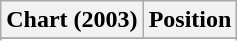<table class="wikitable">
<tr>
<th>Chart (2003)</th>
<th>Position</th>
</tr>
<tr>
</tr>
<tr>
</tr>
</table>
